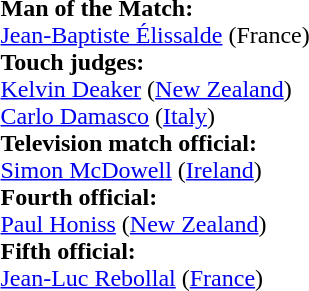<table width=100%>
<tr>
<td><br><strong>Man of the Match:</strong>
<br><a href='#'>Jean-Baptiste Élissalde</a> (France)<br><strong>Touch judges:</strong>
<br><a href='#'>Kelvin Deaker</a> (<a href='#'>New Zealand</a>)
<br><a href='#'>Carlo Damasco</a> (<a href='#'>Italy</a>)
<br><strong>Television match official:</strong>
<br><a href='#'>Simon McDowell</a> (<a href='#'>Ireland</a>)
<br><strong>Fourth official:</strong>
<br><a href='#'>Paul Honiss</a> (<a href='#'>New Zealand</a>)
<br><strong>Fifth official:</strong>
<br><a href='#'>Jean-Luc Rebollal</a> (<a href='#'>France</a>)</td>
</tr>
</table>
